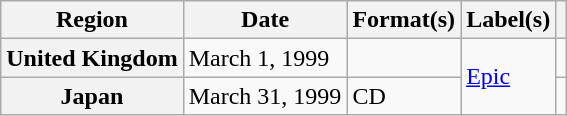<table class="wikitable plainrowheaders">
<tr>
<th scope="col">Region</th>
<th scope="col">Date</th>
<th scope="col">Format(s)</th>
<th scope="col">Label(s)</th>
<th scope="col"></th>
</tr>
<tr>
<th scope="row">United Kingdom</th>
<td>March 1, 1999</td>
<td></td>
<td rowspan="2"><a href='#'>Epic</a></td>
<td></td>
</tr>
<tr>
<th scope="row">Japan</th>
<td>March 31, 1999</td>
<td>CD</td>
<td></td>
</tr>
</table>
